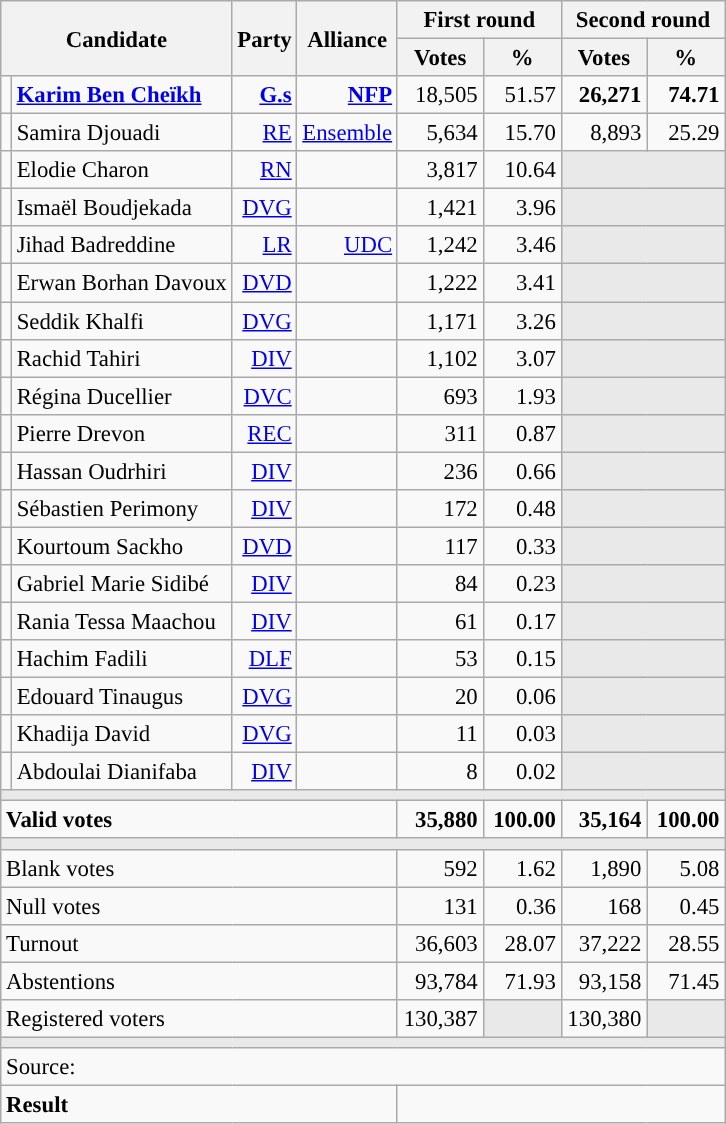<table class="wikitable" style="text-align:right;font-size:95%;">
<tr>
<th colspan="2" rowspan="2">Candidate</th>
<th colspan="1" rowspan="2">Party</th>
<th colspan="1" rowspan="2">Alliance</th>
<th colspan="2">First round</th>
<th colspan="2">Second round</th>
</tr>
<tr>
<th style="width:50px;">Votes</th>
<th style="width:45px;">%</th>
<th style="width:50px;">Votes</th>
<th style="width:45px;">%</th>
</tr>
<tr>
<td style="color:inherit;background:"></td>
<td style="text-align:left;"><strong><a href='#'>Karim Ben Cheïkh</a></strong></td>
<td><a href='#'><strong>G.s</strong></a></td>
<td><a href='#'><strong>NFP</strong></a></td>
<td>18,505</td>
<td>51.57</td>
<td><strong>26,271</strong></td>
<td><strong>74.71</strong></td>
</tr>
<tr>
<td style="color:inherit;background:"></td>
<td style="text-align:left;">Samira Djouadi</td>
<td><a href='#'>RE</a></td>
<td><a href='#'>Ensemble</a></td>
<td>5,634</td>
<td>15.70</td>
<td>8,893</td>
<td>25.29</td>
</tr>
<tr>
<td style="color:inherit;background:"></td>
<td style="text-align:left;">Elodie Charon</td>
<td><a href='#'>RN</a></td>
<td></td>
<td>3,817</td>
<td>10.64</td>
<td colspan="2" rowspan="1" style="background:#E9E9E9;"></td>
</tr>
<tr>
<td style="color:inherit;background:"></td>
<td style="text-align:left;">Ismaël Boudjekada</td>
<td><a href='#'>DVG</a></td>
<td></td>
<td>1,421</td>
<td>3.96</td>
<td colspan="2" rowspan="1" style="background:#E9E9E9;"></td>
</tr>
<tr>
<td style="color:inherit;background:"></td>
<td style="text-align:left;">Jihad Badreddine</td>
<td><a href='#'>LR</a></td>
<td><a href='#'>UDC</a></td>
<td>1,242</td>
<td>3.46</td>
<td colspan="2" rowspan="1" style="background:#E9E9E9;"></td>
</tr>
<tr>
<td style="color:inherit;background:"></td>
<td style="text-align:left;">Erwan Borhan Davoux</td>
<td><a href='#'>DVD</a></td>
<td></td>
<td>1,222</td>
<td>3.41</td>
<td colspan="2" rowspan="1" style="background:#E9E9E9;"></td>
</tr>
<tr>
<td style="color:inherit;background:"></td>
<td style="text-align:left;">Seddik Khalfi</td>
<td><a href='#'>DVG</a></td>
<td></td>
<td>1,171</td>
<td>3.26</td>
<td colspan="2" rowspan="1" style="background:#E9E9E9;"></td>
</tr>
<tr>
<td style="color:inherit;background:"></td>
<td style="text-align:left;">Rachid Tahiri</td>
<td><a href='#'>DIV</a></td>
<td></td>
<td>1,102</td>
<td>3.07</td>
<td colspan="2" rowspan="1" style="background:#E9E9E9;"></td>
</tr>
<tr>
<td style="color:inherit;background:"></td>
<td style="text-align:left;">Régina Ducellier</td>
<td><a href='#'>DVC</a></td>
<td></td>
<td>693</td>
<td>1.93</td>
<td colspan="2" style="background:#E9E9E9;"></td>
</tr>
<tr>
<td style="color:inherit;background:"></td>
<td style="text-align:left;">Pierre Drevon</td>
<td><a href='#'>REC</a></td>
<td></td>
<td>311</td>
<td>0.87</td>
<td colspan="2" style="background:#E9E9E9;"></td>
</tr>
<tr>
<td style="color:inherit;background:"></td>
<td style="text-align:left;">Hassan Oudrhiri</td>
<td><a href='#'>DIV</a></td>
<td></td>
<td>236</td>
<td>0.66</td>
<td colspan="2" style="background:#E9E9E9;"></td>
</tr>
<tr>
<td style="color:inherit;background:"></td>
<td style="text-align:left;">Sébastien Perimony</td>
<td><a href='#'>DIV</a></td>
<td></td>
<td>172</td>
<td>0.48</td>
<td colspan="2" style="background:#E9E9E9;"></td>
</tr>
<tr>
<td style="color:inherit;background:"></td>
<td style="text-align:left;">Kourtoum Sackho</td>
<td><a href='#'>DVD</a></td>
<td></td>
<td>117</td>
<td>0.33</td>
<td colspan="2" style="background:#E9E9E9;"></td>
</tr>
<tr>
<td style="color:inherit;background:"></td>
<td style="text-align:left;">Gabriel Marie Sidibé</td>
<td><a href='#'>DIV</a></td>
<td></td>
<td>84</td>
<td>0.23</td>
<td colspan="2" style="background:#E9E9E9;"></td>
</tr>
<tr>
<td style="color:inherit;background:"></td>
<td style="text-align:left;">Rania Tessa Maachou</td>
<td><a href='#'>DIV</a></td>
<td></td>
<td>61</td>
<td>0.17</td>
<td colspan="2" style="background:#E9E9E9;"></td>
</tr>
<tr>
<td style="color:inherit;background:"></td>
<td style="text-align:left;">Hachim Fadili</td>
<td><a href='#'>DLF</a></td>
<td></td>
<td>53</td>
<td>0.15</td>
<td colspan="2" style="background:#E9E9E9;"></td>
</tr>
<tr>
<td style="color:inherit;background:"></td>
<td style="text-align:left;">Edouard Tinaugus</td>
<td><a href='#'>DVG</a></td>
<td></td>
<td>20</td>
<td>0.06</td>
<td colspan="2" style="background:#E9E9E9;"></td>
</tr>
<tr>
<td style="color:inherit;background:"></td>
<td style="text-align:left;">Khadija David</td>
<td><a href='#'>DVG</a></td>
<td></td>
<td>11</td>
<td>0.03</td>
<td colspan="2" style="background:#E9E9E9;"></td>
</tr>
<tr>
<td style="color:inherit;background:"></td>
<td style="text-align:left;">Abdoulai Dianifaba</td>
<td><a href='#'>DIV</a></td>
<td></td>
<td>8</td>
<td>0.02</td>
<td colspan="2" style="background:#E9E9E9;"></td>
</tr>
<tr>
<td colspan="8" style="background:#E9E9E9;"></td>
</tr>
<tr style="font-weight:bold;">
<td colspan="4" style="text-align:left;">Valid votes</td>
<td>35,880</td>
<td>100.00</td>
<td>35,164</td>
<td>100.00</td>
</tr>
<tr>
<td colspan="8" style="background:#E9E9E9;"></td>
</tr>
<tr>
<td colspan="4" style="text-align:left;">Blank votes</td>
<td>592</td>
<td>1.62</td>
<td>1,890</td>
<td>5.08</td>
</tr>
<tr>
<td colspan="4" style="text-align:left;">Null votes</td>
<td>131</td>
<td>0.36</td>
<td>168</td>
<td>0.45</td>
</tr>
<tr>
<td colspan="4" style="text-align:left;">Turnout</td>
<td>36,603</td>
<td>28.07</td>
<td>37,222</td>
<td>28.55</td>
</tr>
<tr>
<td colspan="4" style="text-align:left;">Abstentions</td>
<td>93,784</td>
<td>71.93</td>
<td>93,158</td>
<td>71.45</td>
</tr>
<tr>
<td colspan="4" style="text-align:left;">Registered voters</td>
<td>130,387</td>
<td style="background:#E9E9E9;"></td>
<td>130,380</td>
<td style="background:#E9E9E9;"></td>
</tr>
<tr>
<td colspan="8" style="background:#E9E9E9;"></td>
</tr>
<tr>
<td colspan="8" style="text-align:left;">Source: </td>
</tr>
<tr style="font-weight:bold">
<td colspan="4" style="text-align:left;">Result</td>
<td colspan="4" style="background-color:"></td>
</tr>
</table>
